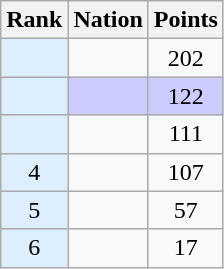<table class="wikitable sortable" style="text-align:center">
<tr>
<th>Rank</th>
<th>Nation</th>
<th>Points</th>
</tr>
<tr>
<td bgcolor = DDEEFF></td>
<td align=left></td>
<td>202</td>
</tr>
<tr style="background-color:#ccccff">
<td bgcolor = DDEEFF></td>
<td align=left></td>
<td>122</td>
</tr>
<tr>
<td bgcolor = DDEEFF></td>
<td align=left></td>
<td>111</td>
</tr>
<tr>
<td bgcolor = DDEEFF>4</td>
<td align=left></td>
<td>107</td>
</tr>
<tr>
<td bgcolor = DDEEFF>5</td>
<td align=left></td>
<td>57</td>
</tr>
<tr>
<td bgcolor = DDEEFF>6</td>
<td align=left></td>
<td>17</td>
</tr>
</table>
